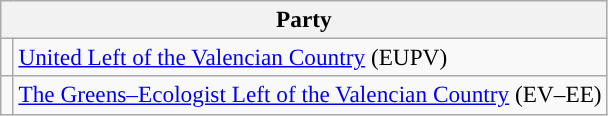<table class="wikitable" style="text-align:left; font-size:97%;">
<tr>
<th colspan="2">Party</th>
</tr>
<tr>
<td width="1"></td>
<td><a href='#'>United Left of the Valencian Country</a> (EUPV)</td>
</tr>
<tr>
<td></td>
<td><a href='#'>The Greens–Ecologist Left of the Valencian Country</a> (EV–EE)</td>
</tr>
</table>
